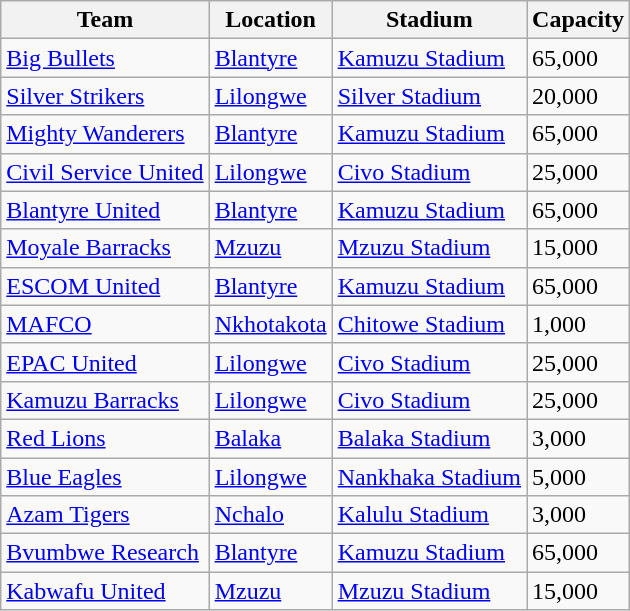<table class="wikitable sortable">
<tr>
<th>Team</th>
<th>Location</th>
<th>Stadium</th>
<th>Capacity</th>
</tr>
<tr>
<td><a href='#'>Big Bullets</a></td>
<td><a href='#'>Blantyre</a></td>
<td><a href='#'>Kamuzu Stadium</a></td>
<td>65,000</td>
</tr>
<tr>
<td><a href='#'>Silver Strikers</a></td>
<td><a href='#'>Lilongwe</a></td>
<td><a href='#'>Silver Stadium</a></td>
<td>20,000</td>
</tr>
<tr>
<td><a href='#'>Mighty Wanderers</a></td>
<td><a href='#'>Blantyre</a></td>
<td><a href='#'>Kamuzu Stadium</a></td>
<td>65,000</td>
</tr>
<tr>
<td><a href='#'>Civil Service United</a></td>
<td><a href='#'>Lilongwe</a></td>
<td><a href='#'>Civo Stadium</a></td>
<td>25,000</td>
</tr>
<tr>
<td><a href='#'>Blantyre United</a></td>
<td><a href='#'>Blantyre</a></td>
<td><a href='#'>Kamuzu Stadium</a></td>
<td>65,000</td>
</tr>
<tr>
<td><a href='#'>Moyale Barracks</a></td>
<td><a href='#'>Mzuzu</a></td>
<td><a href='#'>Mzuzu Stadium</a></td>
<td>15,000</td>
</tr>
<tr>
<td><a href='#'>ESCOM United</a></td>
<td><a href='#'>Blantyre</a></td>
<td><a href='#'>Kamuzu Stadium</a></td>
<td>65,000</td>
</tr>
<tr>
<td><a href='#'>MAFCO</a></td>
<td><a href='#'>Nkhotakota</a></td>
<td><a href='#'>Chitowe Stadium</a></td>
<td>1,000</td>
</tr>
<tr>
<td><a href='#'>EPAC United</a></td>
<td><a href='#'>Lilongwe</a></td>
<td><a href='#'>Civo Stadium</a></td>
<td>25,000</td>
</tr>
<tr>
<td><a href='#'>Kamuzu Barracks</a></td>
<td><a href='#'>Lilongwe</a></td>
<td><a href='#'>Civo Stadium</a></td>
<td>25,000</td>
</tr>
<tr>
<td><a href='#'>Red Lions</a></td>
<td><a href='#'>Balaka</a></td>
<td><a href='#'>Balaka Stadium</a></td>
<td>3,000</td>
</tr>
<tr>
<td><a href='#'>Blue Eagles</a></td>
<td><a href='#'>Lilongwe</a></td>
<td><a href='#'>Nankhaka Stadium</a></td>
<td>5,000</td>
</tr>
<tr>
<td><a href='#'>Azam Tigers</a></td>
<td><a href='#'>Nchalo</a></td>
<td><a href='#'>Kalulu Stadium</a></td>
<td>3,000</td>
</tr>
<tr>
<td><a href='#'>Bvumbwe Research</a></td>
<td><a href='#'>Blantyre</a></td>
<td><a href='#'>Kamuzu Stadium</a></td>
<td>65,000</td>
</tr>
<tr>
<td><a href='#'>Kabwafu United</a></td>
<td><a href='#'>Mzuzu</a></td>
<td><a href='#'>Mzuzu Stadium</a></td>
<td>15,000</td>
</tr>
</table>
